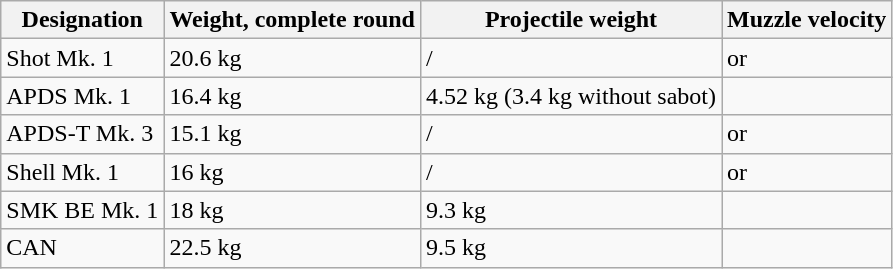<table class="wikitable">
<tr>
<th>Designation</th>
<th>Weight, complete round</th>
<th>Projectile weight</th>
<th>Muzzle velocity</th>
</tr>
<tr>
<td>Shot Mk. 1</td>
<td>20.6 kg</td>
<td>/</td>
<td> or </td>
</tr>
<tr>
<td>APDS Mk. 1</td>
<td>16.4 kg</td>
<td>4.52 kg (3.4 kg without sabot)</td>
<td></td>
</tr>
<tr>
<td>APDS-T Mk. 3</td>
<td>15.1 kg</td>
<td>/</td>
<td> or </td>
</tr>
<tr>
<td>Shell Mk. 1</td>
<td>16 kg</td>
<td>/</td>
<td> or </td>
</tr>
<tr>
<td>SMK BE Mk. 1</td>
<td>18 kg</td>
<td>9.3 kg</td>
<td></td>
</tr>
<tr>
<td>CAN</td>
<td>22.5 kg</td>
<td>9.5 kg</td>
<td></td>
</tr>
</table>
